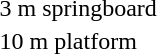<table>
<tr>
<td>3 m springboard<br></td>
<td></td>
<td></td>
<td></td>
</tr>
<tr>
<td>10 m platform<br></td>
<td></td>
<td></td>
<td></td>
</tr>
</table>
